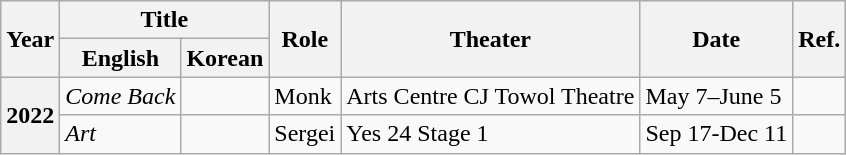<table class="wikitable plainrowheaders sortable" style="clear:none; font-size:100%; padding:0 auto">
<tr>
<th scope="col" rowspan="2">Year</th>
<th scope="col" colspan="2">Title</th>
<th scope="col" rowspan="2">Role</th>
<th scope="col" rowspan="2">Theater</th>
<th scope="col" rowspan="2">Date</th>
<th scope="col" rowspan="2">Ref.</th>
</tr>
<tr>
<th>English</th>
<th>Korean</th>
</tr>
<tr>
<th scope="row" rowspan="2">2022</th>
<td><em>Come Back</em></td>
<td></td>
<td>Monk</td>
<td>Arts Centre CJ Towol Theatre</td>
<td>May 7–June 5</td>
<td></td>
</tr>
<tr>
<td><em>Art</em></td>
<td></td>
<td>Sergei</td>
<td>Yes 24 Stage 1</td>
<td>Sep 17-Dec 11</td>
<td></td>
</tr>
</table>
